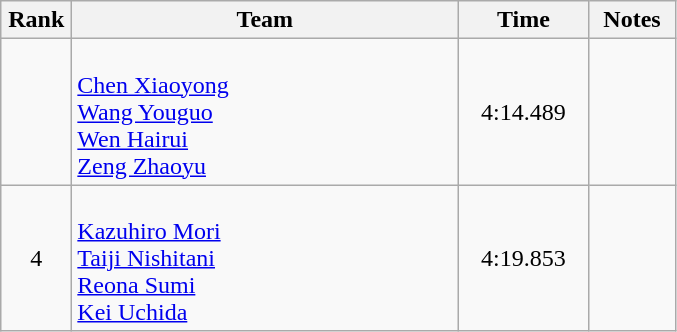<table class=wikitable style="text-align:center">
<tr>
<th width=40>Rank</th>
<th width=250>Team</th>
<th width=80>Time</th>
<th width=50>Notes</th>
</tr>
<tr>
<td></td>
<td align=left><br><a href='#'>Chen Xiaoyong</a><br><a href='#'>Wang Youguo</a><br><a href='#'>Wen Hairui</a><br><a href='#'>Zeng Zhaoyu</a></td>
<td>4:14.489</td>
<td></td>
</tr>
<tr>
<td>4</td>
<td align=left><br><a href='#'>Kazuhiro Mori</a><br><a href='#'>Taiji Nishitani</a><br><a href='#'>Reona Sumi</a><br><a href='#'>Kei Uchida</a></td>
<td>4:19.853</td>
<td></td>
</tr>
</table>
